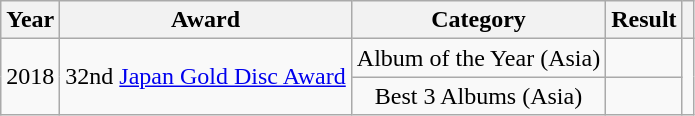<table class="wikitable" style="text-align:center;">
<tr>
<th>Year</th>
<th>Award</th>
<th>Category</th>
<th>Result</th>
<th></th>
</tr>
<tr>
<td rowspan="2">2018</td>
<td rowspan="2">32nd <a href='#'>Japan Gold Disc Award</a></td>
<td>Album of the Year (Asia)</td>
<td></td>
<td rowspan=2></td>
</tr>
<tr>
<td>Best 3 Albums (Asia)</td>
<td></td>
</tr>
</table>
